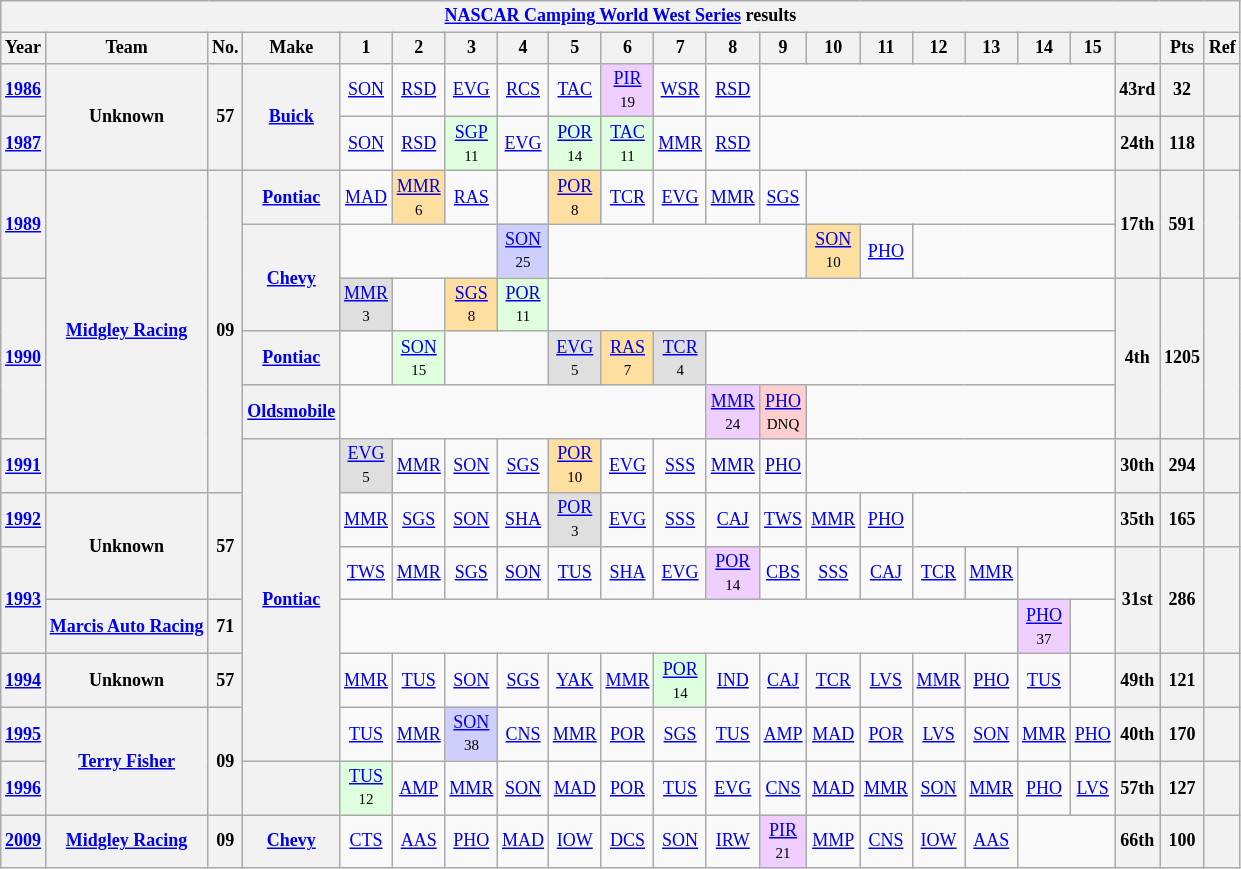<table class="wikitable"style="text-align:center; font-size:75%">
<tr>
<th colspan="22"><a href='#'>NASCAR Camping World West Series</a> results</th>
</tr>
<tr>
<th>Year</th>
<th>Team</th>
<th>No.</th>
<th>Make</th>
<th>1</th>
<th>2</th>
<th>3</th>
<th>4</th>
<th>5</th>
<th>6</th>
<th>7</th>
<th>8</th>
<th>9</th>
<th>10</th>
<th>11</th>
<th>12</th>
<th>13</th>
<th>14</th>
<th>15</th>
<th></th>
<th>Pts</th>
<th>Ref</th>
</tr>
<tr>
<th><a href='#'>1986</a></th>
<th rowspan="2">Unknown</th>
<th rowspan="2">57</th>
<th rowspan="2"><a href='#'>Buick</a></th>
<td><a href='#'>SON</a></td>
<td><a href='#'>RSD</a></td>
<td><a href='#'>EVG</a></td>
<td><a href='#'>RCS</a></td>
<td><a href='#'>TAC</a></td>
<td style="background:#EFCFFF;"><a href='#'>PIR</a><br><small>19</small></td>
<td><a href='#'>WSR</a></td>
<td><a href='#'>RSD</a></td>
<td colspan="7"></td>
<th>43rd</th>
<th>32</th>
<th></th>
</tr>
<tr>
<th><a href='#'>1987</a></th>
<td><a href='#'>SON</a></td>
<td><a href='#'>RSD</a></td>
<td style="background:#DFFFDF;"><a href='#'>SGP</a><br><small>11</small></td>
<td><a href='#'>EVG</a></td>
<td style="background:#DFFFDF;"><a href='#'>POR</a><br><small>14</small></td>
<td style="background:#DFFFDF;"><a href='#'>TAC</a><br><small>11</small></td>
<td><a href='#'>MMR</a></td>
<td><a href='#'>RSD</a></td>
<td colspan="7"></td>
<th>24th</th>
<th>118</th>
<th></th>
</tr>
<tr>
<th rowspan="2"><a href='#'>1989</a></th>
<th rowspan="6"><a href='#'>Midgley Racing</a></th>
<th rowspan="6">09</th>
<th><a href='#'>Pontiac</a></th>
<td><a href='#'>MAD</a></td>
<td style="background:#FFDF9F;"><a href='#'>MMR</a><br><small>6</small></td>
<td><a href='#'>RAS</a></td>
<td></td>
<td style="background:#FFDF9F;"><a href='#'>POR</a><br><small>8</small></td>
<td><a href='#'>TCR</a></td>
<td><a href='#'>EVG</a></td>
<td><a href='#'>MMR</a></td>
<td><a href='#'>SGS</a></td>
<td colspan="6"></td>
<th rowspan="2">17th</th>
<th rowspan="2">591</th>
<th rowspan="2"></th>
</tr>
<tr>
<th rowspan="2"><a href='#'>Chevy</a></th>
<td colspan="3"></td>
<td style="background:#CFCFFF;"><a href='#'>SON</a><br><small>25</small></td>
<td colspan="5"></td>
<td style="background:#FFDF9F;"><a href='#'>SON</a><br><small>10</small></td>
<td><a href='#'>PHO</a></td>
<td colspan="4"></td>
</tr>
<tr>
<th rowspan="3"><a href='#'>1990</a></th>
<td style="background:#DFDFDF;"><a href='#'>MMR</a><br><small>3</small></td>
<td></td>
<td style="background:#FFDF9F;"><a href='#'>SGS</a><br><small>8</small></td>
<td style="background:#DFFFDF;"><a href='#'>POR</a><br><small>11</small></td>
<td colspan="11"></td>
<th rowspan="3">4th</th>
<th rowspan="3">1205</th>
<th rowspan="3"></th>
</tr>
<tr>
<th><a href='#'>Pontiac</a></th>
<td></td>
<td style="background:#DFFFDF;"><a href='#'>SON</a><br><small>15</small></td>
<td colspan="2"></td>
<td style="background:#DFDFDF;"><a href='#'>EVG</a><br><small>5</small></td>
<td style="background:#FFDF9F;"><a href='#'>RAS</a><br><small>7</small></td>
<td style="background:#DFDFDF;"><a href='#'>TCR</a><br><small>4</small></td>
<td colspan="8"></td>
</tr>
<tr>
<th><a href='#'>Oldsmobile</a></th>
<td colspan="7"></td>
<td style="background:#EFCFFF;"><a href='#'>MMR</a><br><small>24</small></td>
<td style="background:#FFCFCF;"><a href='#'>PHO</a><br><small>DNQ</small></td>
<td colspan="6"></td>
</tr>
<tr>
<th><a href='#'>1991</a></th>
<th rowspan="6"><a href='#'>Pontiac</a></th>
<td style="background:#DFDFDF;"><a href='#'>EVG</a><br><small>5</small></td>
<td><a href='#'>MMR</a></td>
<td><a href='#'>SON</a></td>
<td><a href='#'>SGS</a></td>
<td style="background:#FFDF9F;"><a href='#'>POR</a><br><small>10</small></td>
<td><a href='#'>EVG</a></td>
<td><a href='#'>SSS</a></td>
<td><a href='#'>MMR</a></td>
<td><a href='#'>PHO</a></td>
<td colspan="6"></td>
<th>30th</th>
<th>294</th>
<th></th>
</tr>
<tr>
<th><a href='#'>1992</a></th>
<th rowspan="2">Unknown</th>
<th rowspan="2">57</th>
<td><a href='#'>MMR</a></td>
<td><a href='#'>SGS</a></td>
<td><a href='#'>SON</a></td>
<td><a href='#'>SHA</a></td>
<td style="background:#DFDFDF;"><a href='#'>POR</a><br><small>3</small></td>
<td><a href='#'>EVG</a></td>
<td><a href='#'>SSS</a></td>
<td><a href='#'>CAJ</a></td>
<td><a href='#'>TWS</a></td>
<td><a href='#'>MMR</a></td>
<td><a href='#'>PHO</a></td>
<td colspan="4"></td>
<th>35th</th>
<th>165</th>
<th></th>
</tr>
<tr>
<th rowspan="2"><a href='#'>1993</a></th>
<td><a href='#'>TWS</a></td>
<td><a href='#'>MMR</a></td>
<td><a href='#'>SGS</a></td>
<td><a href='#'>SON</a></td>
<td><a href='#'>TUS</a></td>
<td><a href='#'>SHA</a></td>
<td><a href='#'>EVG</a></td>
<td style="background:#EFCFFF;"><a href='#'>POR</a><br><small>14</small></td>
<td><a href='#'>CBS</a></td>
<td><a href='#'>SSS</a></td>
<td><a href='#'>CAJ</a></td>
<td><a href='#'>TCR</a></td>
<td><a href='#'>MMR</a></td>
<td colspan="2"></td>
<th rowspan="2">31st</th>
<th rowspan="2">286</th>
<th rowspan="2"></th>
</tr>
<tr>
<th><a href='#'>Marcis Auto Racing</a></th>
<th>71</th>
<td colspan="13"></td>
<td style="background:#EFCFFF;"><a href='#'>PHO</a><br><small>37</small></td>
<td></td>
</tr>
<tr>
<th><a href='#'>1994</a></th>
<th>Unknown</th>
<th>57</th>
<td><a href='#'>MMR</a></td>
<td><a href='#'>TUS</a></td>
<td><a href='#'>SON</a></td>
<td><a href='#'>SGS</a></td>
<td><a href='#'>YAK</a></td>
<td><a href='#'>MMR</a></td>
<td style="background:#DFFFDF;"><a href='#'>POR</a><br><small>14</small></td>
<td><a href='#'>IND</a></td>
<td><a href='#'>CAJ</a></td>
<td><a href='#'>TCR</a></td>
<td><a href='#'>LVS</a></td>
<td><a href='#'>MMR</a></td>
<td><a href='#'>PHO</a></td>
<td><a href='#'>TUS</a></td>
<td></td>
<th>49th</th>
<th>121</th>
<th></th>
</tr>
<tr>
<th><a href='#'>1995</a></th>
<th rowspan="2"><a href='#'>Terry Fisher</a></th>
<th rowspan="2">09</th>
<td><a href='#'>TUS</a></td>
<td><a href='#'>MMR</a></td>
<td style="background:#CFCFFF;"><a href='#'>SON</a><br><small>38</small></td>
<td><a href='#'>CNS</a></td>
<td><a href='#'>MMR</a></td>
<td><a href='#'>POR</a></td>
<td><a href='#'>SGS</a></td>
<td><a href='#'>TUS</a></td>
<td><a href='#'>AMP</a></td>
<td><a href='#'>MAD</a></td>
<td><a href='#'>POR</a></td>
<td><a href='#'>LVS</a></td>
<td><a href='#'>SON</a></td>
<td><a href='#'>MMR</a></td>
<td><a href='#'>PHO</a></td>
<th>40th</th>
<th>170</th>
<th></th>
</tr>
<tr>
<th><a href='#'>1996</a></th>
<th></th>
<td style="background:#DFFFDF;"><a href='#'>TUS</a><br><small>12</small></td>
<td><a href='#'>AMP</a></td>
<td><a href='#'>MMR</a></td>
<td><a href='#'>SON</a></td>
<td><a href='#'>MAD</a></td>
<td><a href='#'>POR</a></td>
<td><a href='#'>TUS</a></td>
<td><a href='#'>EVG</a></td>
<td><a href='#'>CNS</a></td>
<td><a href='#'>MAD</a></td>
<td><a href='#'>MMR</a></td>
<td><a href='#'>SON</a></td>
<td><a href='#'>MMR</a></td>
<td><a href='#'>PHO</a></td>
<td><a href='#'>LVS</a></td>
<th>57th</th>
<th>127</th>
<th></th>
</tr>
<tr>
<th><a href='#'>2009</a></th>
<th><a href='#'>Midgley Racing</a></th>
<th>09</th>
<th><a href='#'>Chevy</a></th>
<td><a href='#'>CTS</a></td>
<td><a href='#'>AAS</a></td>
<td><a href='#'>PHO</a></td>
<td><a href='#'>MAD</a></td>
<td><a href='#'>IOW</a></td>
<td><a href='#'>DCS</a></td>
<td><a href='#'>SON</a></td>
<td><a href='#'>IRW</a></td>
<td style="background:#EFCFFF;"><a href='#'>PIR</a><br><small>21</small></td>
<td><a href='#'>MMP</a></td>
<td><a href='#'>CNS</a></td>
<td><a href='#'>IOW</a></td>
<td><a href='#'>AAS</a></td>
<td colspan="2"></td>
<th>66th</th>
<th>100</th>
<th></th>
</tr>
</table>
